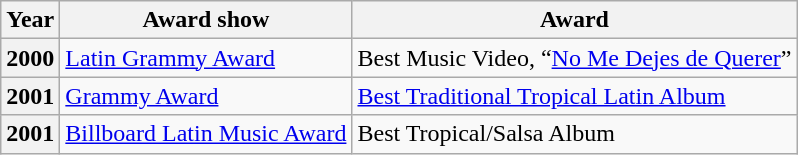<table class="wikitable plainrowheaders">
<tr>
<th>Year</th>
<th>Award show</th>
<th>Award</th>
</tr>
<tr>
<th scope="row">2000</th>
<td><a href='#'>Latin Grammy Award</a></td>
<td>Best Music Video, “<a href='#'>No Me Dejes de Querer</a>”</td>
</tr>
<tr>
<th scope="row">2001</th>
<td><a href='#'>Grammy Award</a></td>
<td><a href='#'>Best Traditional Tropical Latin Album</a></td>
</tr>
<tr>
<th scope="row">2001</th>
<td><a href='#'>Billboard Latin Music Award</a></td>
<td>Best Tropical/Salsa Album</td>
</tr>
</table>
